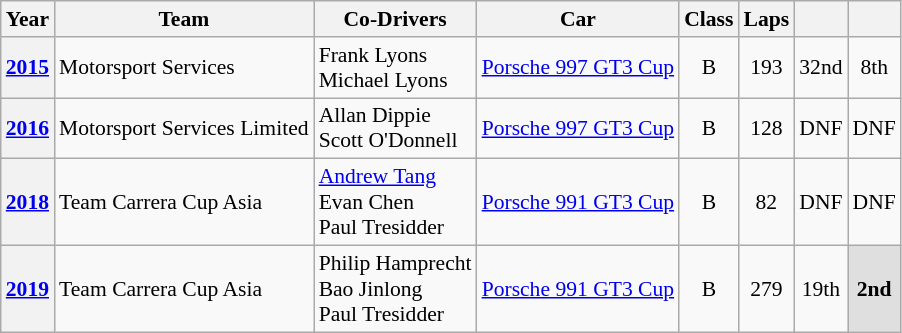<table class="wikitable" style="font-size:90%">
<tr>
<th>Year</th>
<th>Team</th>
<th>Co-Drivers</th>
<th>Car</th>
<th>Class</th>
<th>Laps</th>
<th></th>
<th></th>
</tr>
<tr style="text-align:center;">
<th><a href='#'>2015</a></th>
<td align="left" nowrap> Motorsport Services</td>
<td align="left" nowrap> Frank Lyons<br> Michael Lyons</td>
<td align="left" nowrap><a href='#'>Porsche 997 GT3 Cup</a></td>
<td>B</td>
<td>193</td>
<td>32nd</td>
<td>8th</td>
</tr>
<tr style="text-align:center;">
<th><a href='#'>2016</a></th>
<td align="left" nowrap> Motorsport Services Limited</td>
<td align="left" nowrap> Allan Dippie<br> Scott O'Donnell</td>
<td align="left" nowrap><a href='#'>Porsche 997 GT3 Cup</a></td>
<td>B</td>
<td>128</td>
<td>DNF</td>
<td>DNF</td>
</tr>
<tr style="text-align:center;">
<th><a href='#'>2018</a></th>
<td align="left" nowrap> Team Carrera Cup Asia</td>
<td align="left" nowrap> <a href='#'>Andrew Tang</a><br> Evan Chen<br> Paul Tresidder</td>
<td align="left" nowrap><a href='#'>Porsche 991 GT3 Cup</a></td>
<td>B</td>
<td>82</td>
<td>DNF</td>
<td>DNF</td>
</tr>
<tr style="text-align:center;">
<th><a href='#'>2019</a></th>
<td align="left" nowrap> Team Carrera Cup Asia</td>
<td align="left" nowrap> Philip Hamprecht<br> Bao Jinlong<br> Paul Tresidder</td>
<td align="left" nowrap><a href='#'>Porsche 991 GT3 Cup</a></td>
<td>B</td>
<td>279</td>
<td>19th</td>
<td style="background:#DFDFDF;"><strong>2nd</strong></td>
</tr>
</table>
